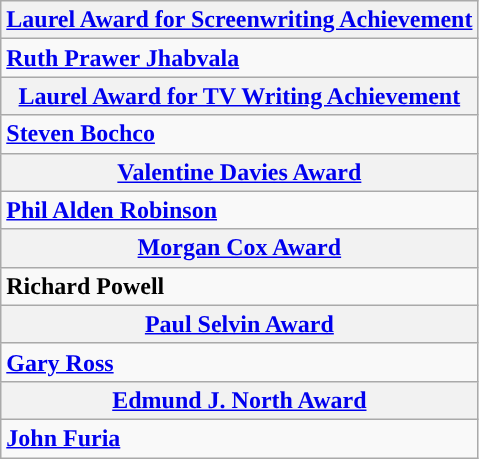<table class="wikitable" style="width=">
<tr>
<th colspan="2" style="background:"><a href='#'>Laurel Award for Screenwriting Achievement</a></th>
</tr>
<tr>
<td colspan="2" style="vertical-align:top;"><strong><a href='#'>Ruth Prawer Jhabvala</a></strong></td>
</tr>
<tr>
<th colspan="2" style="background:"><a href='#'>Laurel Award for TV Writing Achievement</a></th>
</tr>
<tr>
<td colspan="2" style="vertical-align:top;"><strong><a href='#'>Steven Bochco</a></strong></td>
</tr>
<tr>
<th colspan="2" style="background:"><a href='#'>Valentine Davies Award</a></th>
</tr>
<tr>
<td colspan="2" style="vertical-align:top;"><strong><a href='#'>Phil Alden Robinson</a></strong></td>
</tr>
<tr>
<th colspan="2" style="background:"><a href='#'>Morgan Cox Award</a></th>
</tr>
<tr>
<td colspan="2" style="vertical-align:top;"><strong>Richard Powell</strong></td>
</tr>
<tr>
<th colspan="2" style="background:"><a href='#'>Paul Selvin Award</a></th>
</tr>
<tr>
<td colspan="2" style="vertical-align:top;"><strong><a href='#'>Gary Ross</a></strong></td>
</tr>
<tr>
<th colspan="2" style="background:"><a href='#'>Edmund J. North Award</a></th>
</tr>
<tr>
<td colspan="2" style="vertical-align:top;"><strong><a href='#'>John Furia</a></strong></td>
</tr>
</table>
